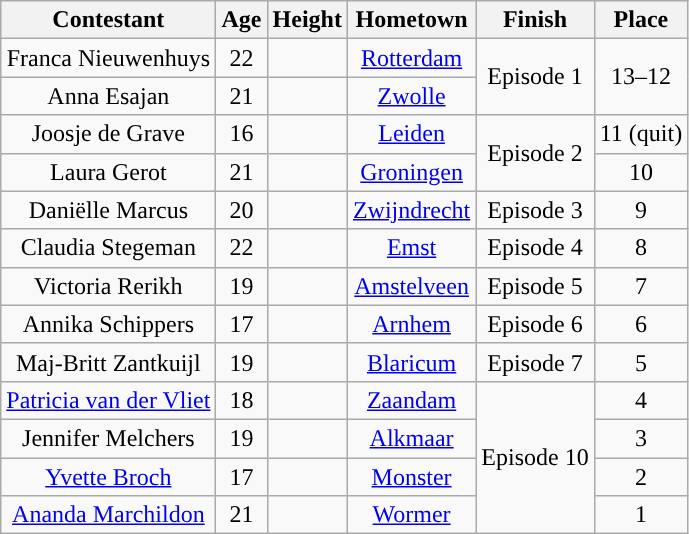<table class="wikitable sortable" style="text-align:center;">
<tr>
<th>Contestant</th>
<th>Age</th>
<th>Height</th>
<th>Hometown</th>
<th>Finish</th>
<th>Place</th>
</tr>
<tr>
<td>Franca Nieuwenhuys</td>
<td>22</td>
<td></td>
<td><a href='#'>Rotterdam</a></td>
<td rowspan="2">Episode 1</td>
<td rowspan="2">13–12</td>
</tr>
<tr>
<td>Anna Esajan</td>
<td>21</td>
<td></td>
<td><a href='#'>Zwolle</a></td>
</tr>
<tr>
<td>Joosje de Grave</td>
<td>16</td>
<td></td>
<td><a href='#'>Leiden</a></td>
<td rowspan="2">Episode 2</td>
<td>11 (quit)</td>
</tr>
<tr>
<td>Laura Gerot</td>
<td>21</td>
<td></td>
<td><a href='#'>Groningen</a></td>
<td>10</td>
</tr>
<tr>
<td>Daniëlle Marcus</td>
<td>20</td>
<td></td>
<td><a href='#'>Zwijndrecht</a></td>
<td>Episode 3</td>
<td>9</td>
</tr>
<tr>
<td>Claudia Stegeman</td>
<td>22</td>
<td></td>
<td><a href='#'>Emst</a></td>
<td>Episode 4</td>
<td>8</td>
</tr>
<tr>
<td>Victoria Rerikh</td>
<td>19</td>
<td></td>
<td><a href='#'>Amstelveen</a></td>
<td>Episode 5</td>
<td>7</td>
</tr>
<tr>
<td>Annika Schippers</td>
<td>17</td>
<td></td>
<td><a href='#'>Arnhem</a></td>
<td>Episode 6</td>
<td>6</td>
</tr>
<tr>
<td>Maj-Britt Zantkuijl</td>
<td>19</td>
<td></td>
<td><a href='#'>Blaricum</a></td>
<td>Episode 7</td>
<td>5</td>
</tr>
<tr>
<td><a href='#'>Patricia van der Vliet</a></td>
<td>18</td>
<td></td>
<td><a href='#'>Zaandam</a></td>
<td rowspan="4">Episode 10</td>
<td>4</td>
</tr>
<tr>
<td>Jennifer Melchers</td>
<td>19</td>
<td></td>
<td><a href='#'>Alkmaar</a></td>
<td>3</td>
</tr>
<tr>
<td><a href='#'>Yvette Broch</a></td>
<td>17</td>
<td></td>
<td><a href='#'>Monster</a></td>
<td>2</td>
</tr>
<tr>
<td><a href='#'>Ananda Marchildon</a></td>
<td>21</td>
<td></td>
<td><a href='#'>Wormer</a></td>
<td>1</td>
</tr>
</table>
